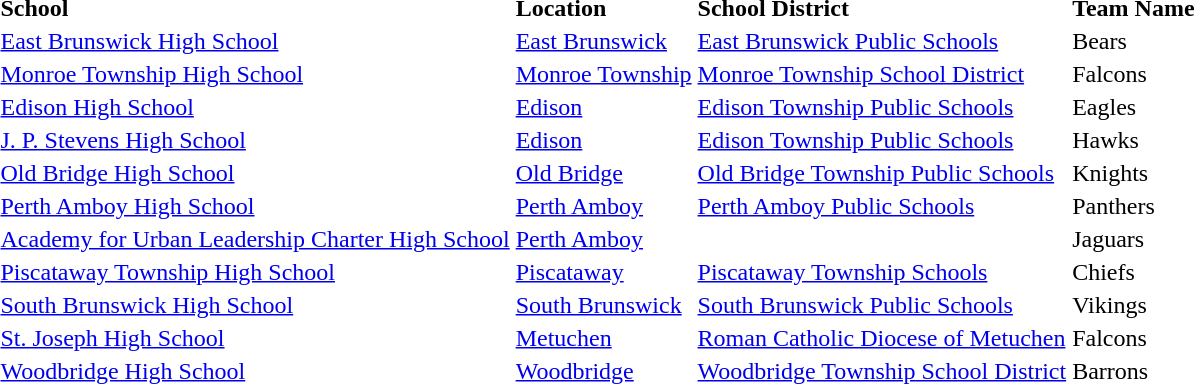<table>
<tr>
<td><strong>School</strong></td>
<td><strong>Location</strong></td>
<td><strong>School District</strong></td>
<td><strong>Team Name</strong></td>
</tr>
<tr>
<td><a href='#'>East Brunswick High School</a></td>
<td><a href='#'>East Brunswick</a></td>
<td><a href='#'>East Brunswick Public Schools</a></td>
<td>Bears</td>
</tr>
<tr>
<td><a href='#'>Monroe Township High School</a></td>
<td><a href='#'>Monroe Township</a></td>
<td><a href='#'>Monroe Township School District</a></td>
<td>Falcons</td>
</tr>
<tr>
<td><a href='#'>Edison High School</a></td>
<td><a href='#'>Edison</a></td>
<td><a href='#'>Edison Township Public Schools</a></td>
<td>Eagles</td>
</tr>
<tr>
<td><a href='#'>J. P. Stevens High School</a></td>
<td><a href='#'>Edison</a></td>
<td><a href='#'>Edison Township Public Schools</a></td>
<td>Hawks</td>
</tr>
<tr>
<td><a href='#'>Old Bridge High School</a></td>
<td><a href='#'>Old Bridge</a></td>
<td><a href='#'>Old Bridge Township Public Schools</a></td>
<td>Knights</td>
</tr>
<tr>
<td><a href='#'>Perth Amboy High School</a></td>
<td><a href='#'>Perth Amboy</a></td>
<td><a href='#'>Perth Amboy Public Schools</a></td>
<td>Panthers</td>
</tr>
<tr>
<td><a href='#'>Academy for Urban Leadership Charter High School</a></td>
<td><a href='#'>Perth Amboy</a></td>
<td></td>
<td>Jaguars</td>
</tr>
<tr>
<td><a href='#'>Piscataway Township High School</a></td>
<td><a href='#'>Piscataway</a></td>
<td><a href='#'>Piscataway Township Schools</a></td>
<td>Chiefs</td>
</tr>
<tr>
<td><a href='#'>South Brunswick High School</a></td>
<td><a href='#'>South Brunswick</a></td>
<td><a href='#'>South Brunswick Public Schools</a></td>
<td>Vikings</td>
</tr>
<tr>
<td><a href='#'>St. Joseph High School</a></td>
<td><a href='#'>Metuchen</a></td>
<td><a href='#'>Roman Catholic Diocese of Metuchen</a></td>
<td>Falcons</td>
</tr>
<tr>
<td><a href='#'>Woodbridge High School</a></td>
<td><a href='#'>Woodbridge</a></td>
<td><a href='#'>Woodbridge Township School District</a></td>
<td>Barrons</td>
</tr>
<tr>
</tr>
</table>
